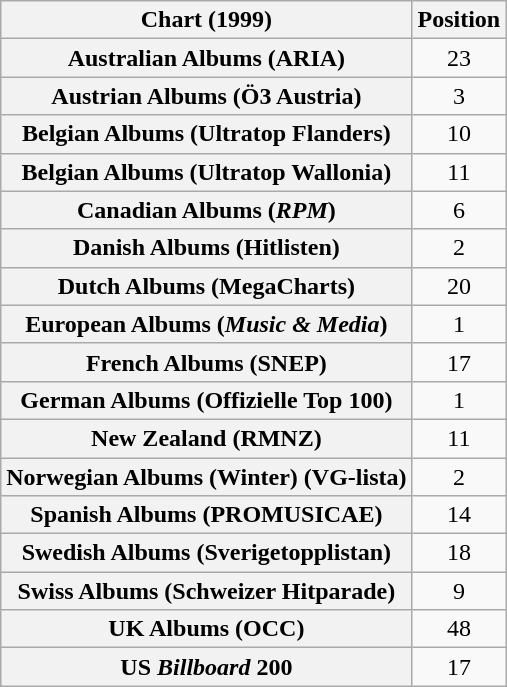<table class="wikitable sortable plainrowheaders">
<tr>
<th scope="col">Chart (1999)</th>
<th scope="col">Position</th>
</tr>
<tr>
<th scope="row">Australian Albums (ARIA)</th>
<td align="center">23</td>
</tr>
<tr>
<th scope="row">Austrian Albums (Ö3 Austria)</th>
<td align="center">3</td>
</tr>
<tr>
<th scope="row">Belgian Albums (Ultratop Flanders)</th>
<td align="center">10</td>
</tr>
<tr>
<th scope="row">Belgian Albums (Ultratop Wallonia)</th>
<td align="center">11</td>
</tr>
<tr>
<th scope="row">Canadian Albums (<em>RPM</em>)</th>
<td align="center">6</td>
</tr>
<tr>
<th scope="row">Danish Albums (Hitlisten)</th>
<td align="center">2</td>
</tr>
<tr>
<th scope="row">Dutch Albums (MegaCharts)</th>
<td align="center">20</td>
</tr>
<tr>
<th scope="row">European Albums (<em>Music & Media</em>)</th>
<td align="center">1</td>
</tr>
<tr>
<th scope="row">French Albums (SNEP)</th>
<td align="center">17</td>
</tr>
<tr>
<th scope="row">German Albums (Offizielle Top 100)</th>
<td align="center">1</td>
</tr>
<tr>
<th scope="row">New Zealand (RMNZ)</th>
<td align="center">11</td>
</tr>
<tr>
<th scope="row">Norwegian Albums (Winter) (VG-lista)</th>
<td align="center">2</td>
</tr>
<tr>
<th scope="row">Spanish Albums (PROMUSICAE)<br></th>
<td style="text-align:center;">14</td>
</tr>
<tr>
<th scope="row">Swedish Albums (Sverigetopplistan)</th>
<td align="center">18</td>
</tr>
<tr>
<th scope="row">Swiss Albums (Schweizer Hitparade)</th>
<td align="center">9</td>
</tr>
<tr>
<th scope="row">UK Albums (OCC)</th>
<td align="center">48</td>
</tr>
<tr>
<th scope="row">US <em>Billboard</em> 200</th>
<td align="center">17</td>
</tr>
</table>
